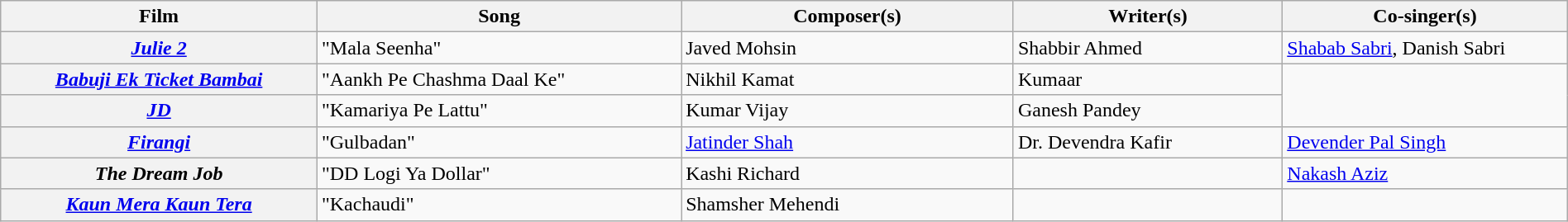<table class="wikitable plainrowheaders" width="100%" textcolor:#000;">
<tr>
<th scope="col" width=20%><strong>Film</strong></th>
<th scope="col" width=23%><strong>Song</strong></th>
<th scope="col" width=21%><strong>Composer(s)</strong></th>
<th scope="col" width=17%><strong>Writer(s)</strong></th>
<th scope="col" width=18%><strong>Co-singer(s)</strong></th>
</tr>
<tr>
<th scope="row"><em><a href='#'>Julie 2</a></em></th>
<td>"Mala Seenha"</td>
<td>Javed Mohsin</td>
<td>Shabbir Ahmed</td>
<td><a href='#'>Shabab Sabri</a>, Danish Sabri</td>
</tr>
<tr>
<th scope="row"><em><a href='#'>Babuji Ek Ticket Bambai</a></em></th>
<td>"Aankh Pe Chashma Daal Ke"</td>
<td>Nikhil Kamat</td>
<td>Kumaar</td>
<td rowspan="2"></td>
</tr>
<tr>
<th scope="row"><em><a href='#'>JD</a></em></th>
<td>"Kamariya Pe Lattu"</td>
<td>Kumar Vijay</td>
<td>Ganesh Pandey</td>
</tr>
<tr>
<th scope="row"><em><a href='#'>Firangi</a></em></th>
<td>"Gulbadan"</td>
<td><a href='#'>Jatinder Shah</a></td>
<td>Dr. Devendra Kafir</td>
<td><a href='#'>Devender Pal Singh</a></td>
</tr>
<tr>
<th scope="row"><em>The Dream Job</em></th>
<td>"DD Logi Ya Dollar"</td>
<td>Kashi Richard</td>
<td></td>
<td><a href='#'>Nakash Aziz</a></td>
</tr>
<tr>
<th scope="row"><em><a href='#'>Kaun Mera Kaun Tera</a></em></th>
<td>"Kachaudi"</td>
<td>Shamsher Mehendi</td>
<td></td>
<td></td>
</tr>
</table>
